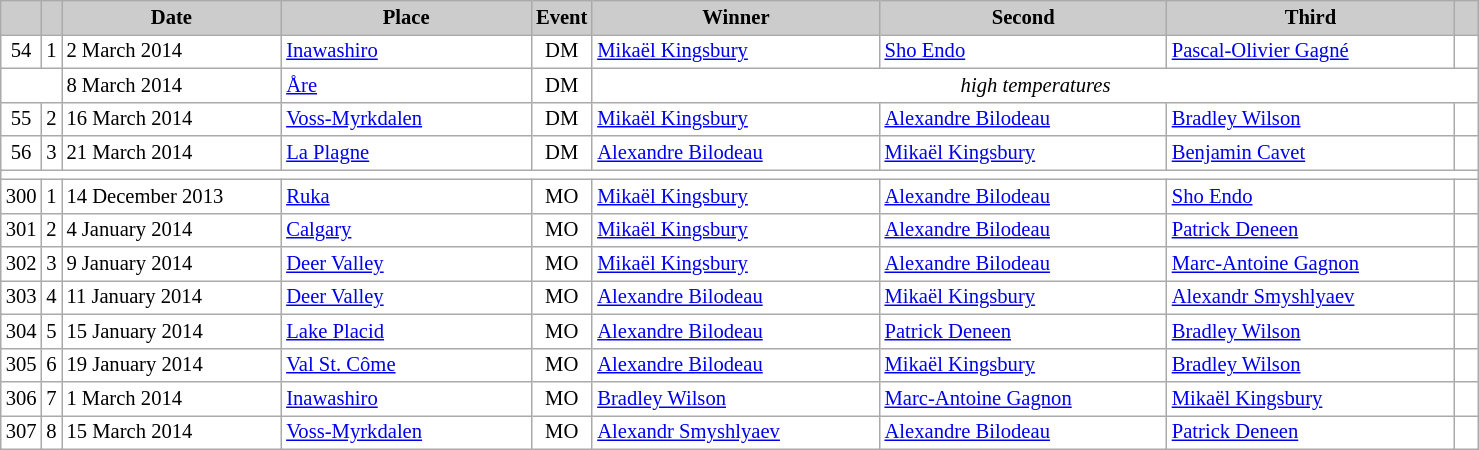<table class="wikitable plainrowheaders" style="background:#fff; font-size:86%; line-height:16px; border:grey solid 1px; border-collapse:collapse;">
<tr style="background:#ccc; text-align:center;">
<th scope="col" style="background:#ccc; width=20 px;"></th>
<th scope="col" style="background:#ccc; width=30 px;"></th>
<th scope="col" style="background:#ccc; width:140px;">Date</th>
<th scope="col" style="background:#ccc; width:160px;">Place</th>
<th scope="col" style="background:#ccc; width:15px;">Event</th>
<th scope="col" style="background:#ccc; width:185px;">Winner</th>
<th scope="col" style="background:#ccc; width:185px;">Second</th>
<th scope="col" style="background:#ccc; width:185px;">Third</th>
<th scope="col" style="background:#ccc; width:10px;"></th>
</tr>
<tr>
<td align=center>54</td>
<td align=center>1</td>
<td>2 March 2014</td>
<td> <a href='#'>Inawashiro</a></td>
<td align=center>DM</td>
<td> <a href='#'>Mikaël Kingsbury</a></td>
<td> <a href='#'>Sho Endo</a></td>
<td> <a href='#'>Pascal-Olivier Gagné</a></td>
<td></td>
</tr>
<tr>
<td colspan=2></td>
<td>8 March 2014</td>
<td> <a href='#'>Åre</a></td>
<td align=center>DM</td>
<td colspan=4 align=center><em>high temperatures</em></td>
</tr>
<tr>
<td align=center>55</td>
<td align=center>2</td>
<td>16 March 2014</td>
<td> <a href='#'>Voss-Myrkdalen</a></td>
<td align=center>DM</td>
<td> <a href='#'>Mikaël Kingsbury</a></td>
<td> <a href='#'>Alexandre Bilodeau</a></td>
<td> <a href='#'>Bradley Wilson</a></td>
<td></td>
</tr>
<tr>
<td align=center>56</td>
<td align=center>3</td>
<td>21 March 2014</td>
<td> <a href='#'>La Plagne</a></td>
<td align=center>DM</td>
<td> <a href='#'>Alexandre Bilodeau</a></td>
<td> <a href='#'>Mikaël Kingsbury</a></td>
<td> <a href='#'>Benjamin Cavet</a></td>
<td></td>
</tr>
<tr>
<td colspan=9></td>
</tr>
<tr>
<td align=center>300</td>
<td align=center>1</td>
<td>14 December 2013</td>
<td> <a href='#'>Ruka</a></td>
<td align=center>MO</td>
<td> <a href='#'>Mikaël Kingsbury</a></td>
<td> <a href='#'>Alexandre Bilodeau</a></td>
<td> <a href='#'>Sho Endo</a></td>
<td></td>
</tr>
<tr>
<td align=center>301</td>
<td align=center>2</td>
<td>4 January 2014</td>
<td> <a href='#'>Calgary</a></td>
<td align=center>MO</td>
<td> <a href='#'>Mikaël Kingsbury</a></td>
<td> <a href='#'>Alexandre Bilodeau</a></td>
<td> <a href='#'>Patrick Deneen</a></td>
<td></td>
</tr>
<tr>
<td align=center>302</td>
<td align=center>3</td>
<td>9 January 2014</td>
<td> <a href='#'>Deer Valley</a></td>
<td align=center>MO</td>
<td> <a href='#'>Mikaël Kingsbury</a></td>
<td> <a href='#'>Alexandre Bilodeau</a></td>
<td> <a href='#'>Marc-Antoine Gagnon</a></td>
<td></td>
</tr>
<tr>
<td align=center>303</td>
<td align=center>4</td>
<td>11 January 2014</td>
<td> <a href='#'>Deer Valley</a></td>
<td align=center>MO</td>
<td> <a href='#'>Alexandre Bilodeau</a></td>
<td> <a href='#'>Mikaël Kingsbury</a></td>
<td> <a href='#'>Alexandr Smyshlyaev</a></td>
<td></td>
</tr>
<tr>
<td align=center>304</td>
<td align=center>5</td>
<td>15 January 2014</td>
<td> <a href='#'>Lake Placid</a></td>
<td align=center>MO</td>
<td> <a href='#'>Alexandre Bilodeau</a></td>
<td> <a href='#'>Patrick Deneen</a></td>
<td> <a href='#'>Bradley Wilson</a></td>
<td></td>
</tr>
<tr>
<td align=center>305</td>
<td align=center>6</td>
<td>19 January 2014</td>
<td> <a href='#'>Val St. Côme</a></td>
<td align=center>MO</td>
<td> <a href='#'>Alexandre Bilodeau</a></td>
<td> <a href='#'>Mikaël Kingsbury</a></td>
<td> <a href='#'>Bradley Wilson</a></td>
<td></td>
</tr>
<tr>
<td align=center>306</td>
<td align=center>7</td>
<td>1 March 2014</td>
<td> <a href='#'>Inawashiro</a></td>
<td align=center>MO</td>
<td> <a href='#'>Bradley Wilson</a></td>
<td> <a href='#'>Marc-Antoine Gagnon</a></td>
<td> <a href='#'>Mikaël Kingsbury</a></td>
<td></td>
</tr>
<tr>
<td align=center>307</td>
<td align=center>8</td>
<td>15 March 2014</td>
<td> <a href='#'>Voss-Myrkdalen</a></td>
<td align=center>MO</td>
<td> <a href='#'>Alexandr Smyshlyaev</a></td>
<td> <a href='#'>Alexandre Bilodeau</a></td>
<td> <a href='#'>Patrick Deneen</a></td>
<td></td>
</tr>
</table>
